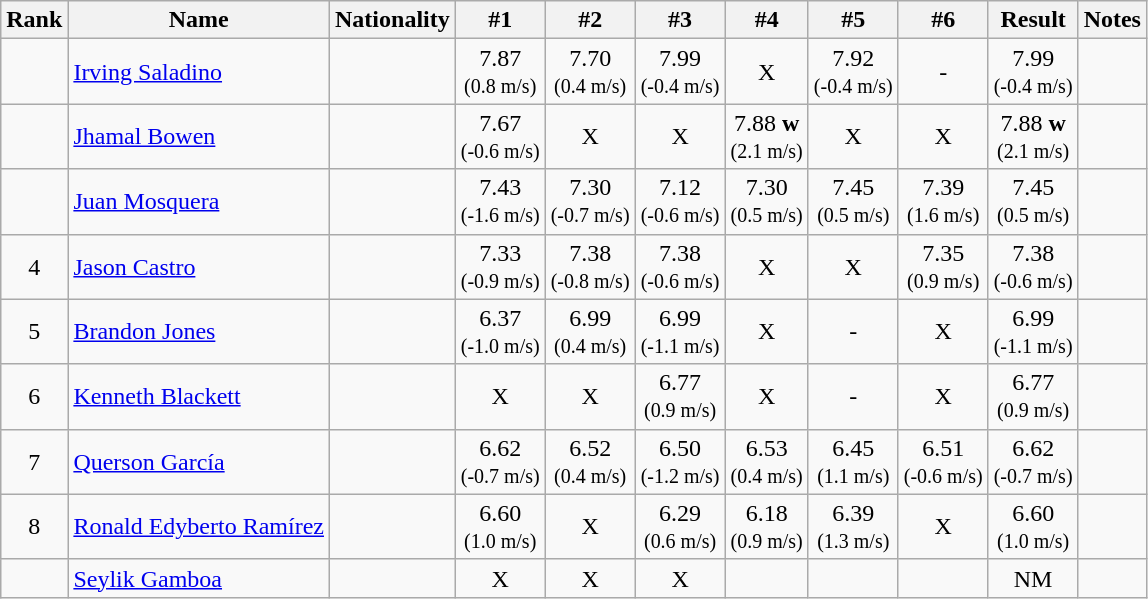<table class="wikitable sortable" style="text-align:center">
<tr>
<th>Rank</th>
<th>Name</th>
<th>Nationality</th>
<th>#1</th>
<th>#2</th>
<th>#3</th>
<th>#4</th>
<th>#5</th>
<th>#6</th>
<th>Result</th>
<th>Notes</th>
</tr>
<tr>
<td></td>
<td align=left><a href='#'>Irving Saladino</a></td>
<td align=left></td>
<td>7.87<br> <small>(0.8 m/s)</small></td>
<td>7.70<br> <small>(0.4 m/s)</small></td>
<td>7.99<br> <small>(-0.4 m/s)</small></td>
<td>X</td>
<td>7.92<br> <small>(-0.4 m/s)</small></td>
<td>-</td>
<td>7.99<br><small>(-0.4 m/s)</small></td>
<td></td>
</tr>
<tr>
<td></td>
<td align=left><a href='#'>Jhamal Bowen</a></td>
<td align=left></td>
<td>7.67<br> <small>(-0.6 m/s)</small></td>
<td>X</td>
<td>X</td>
<td>7.88 <strong>w</strong><br> <small>(2.1 m/s)</small></td>
<td>X</td>
<td>X</td>
<td>7.88 <strong>w</strong><br><small>(2.1 m/s)</small></td>
<td></td>
</tr>
<tr>
<td></td>
<td align=left><a href='#'>Juan Mosquera</a></td>
<td align=left></td>
<td>7.43<br> <small>(-1.6 m/s)</small></td>
<td>7.30<br> <small>(-0.7 m/s)</small></td>
<td>7.12<br> <small>(-0.6 m/s)</small></td>
<td>7.30<br> <small>(0.5 m/s)</small></td>
<td>7.45<br> <small>(0.5 m/s)</small></td>
<td>7.39<br> <small>(1.6 m/s)</small></td>
<td>7.45<br><small>(0.5 m/s)</small></td>
<td></td>
</tr>
<tr>
<td>4</td>
<td align=left><a href='#'>Jason Castro</a></td>
<td align=left></td>
<td>7.33<br> <small>(-0.9 m/s)</small></td>
<td>7.38<br> <small>(-0.8 m/s)</small></td>
<td>7.38<br> <small>(-0.6 m/s)</small></td>
<td>X</td>
<td>X</td>
<td>7.35<br> <small>(0.9 m/s)</small></td>
<td>7.38<br><small>(-0.6 m/s)</small></td>
<td></td>
</tr>
<tr>
<td>5</td>
<td align=left><a href='#'>Brandon Jones</a></td>
<td align=left></td>
<td>6.37<br> <small>(-1.0 m/s)</small></td>
<td>6.99<br> <small>(0.4 m/s)</small></td>
<td>6.99<br> <small>(-1.1 m/s)</small></td>
<td>X</td>
<td>-</td>
<td>X</td>
<td>6.99<br><small>(-1.1 m/s)</small></td>
<td></td>
</tr>
<tr>
<td>6</td>
<td align=left><a href='#'>Kenneth Blackett</a></td>
<td align=left></td>
<td>X</td>
<td>X</td>
<td>6.77<br> <small>(0.9 m/s)</small></td>
<td>X</td>
<td>-</td>
<td>X</td>
<td>6.77<br><small>(0.9 m/s)</small></td>
<td></td>
</tr>
<tr>
<td>7</td>
<td align=left><a href='#'>Querson García</a></td>
<td align=left></td>
<td>6.62<br> <small>(-0.7 m/s)</small></td>
<td>6.52<br> <small>(0.4 m/s)</small></td>
<td>6.50<br> <small>(-1.2 m/s)</small></td>
<td>6.53<br> <small>(0.4 m/s)</small></td>
<td>6.45<br> <small>(1.1 m/s)</small></td>
<td>6.51<br> <small>(-0.6 m/s)</small></td>
<td>6.62<br><small>(-0.7 m/s)</small></td>
<td></td>
</tr>
<tr>
<td>8</td>
<td align=left><a href='#'>Ronald Edyberto Ramírez</a></td>
<td align=left></td>
<td>6.60<br> <small>(1.0 m/s)</small></td>
<td>X</td>
<td>6.29<br> <small>(0.6 m/s)</small></td>
<td>6.18<br> <small>(0.9 m/s)</small></td>
<td>6.39<br> <small>(1.3 m/s)</small></td>
<td>X</td>
<td>6.60<br><small>(1.0 m/s)</small></td>
<td></td>
</tr>
<tr>
<td></td>
<td align=left><a href='#'>Seylik Gamboa</a></td>
<td align=left></td>
<td>X</td>
<td>X</td>
<td>X</td>
<td></td>
<td></td>
<td></td>
<td>NM</td>
<td></td>
</tr>
</table>
